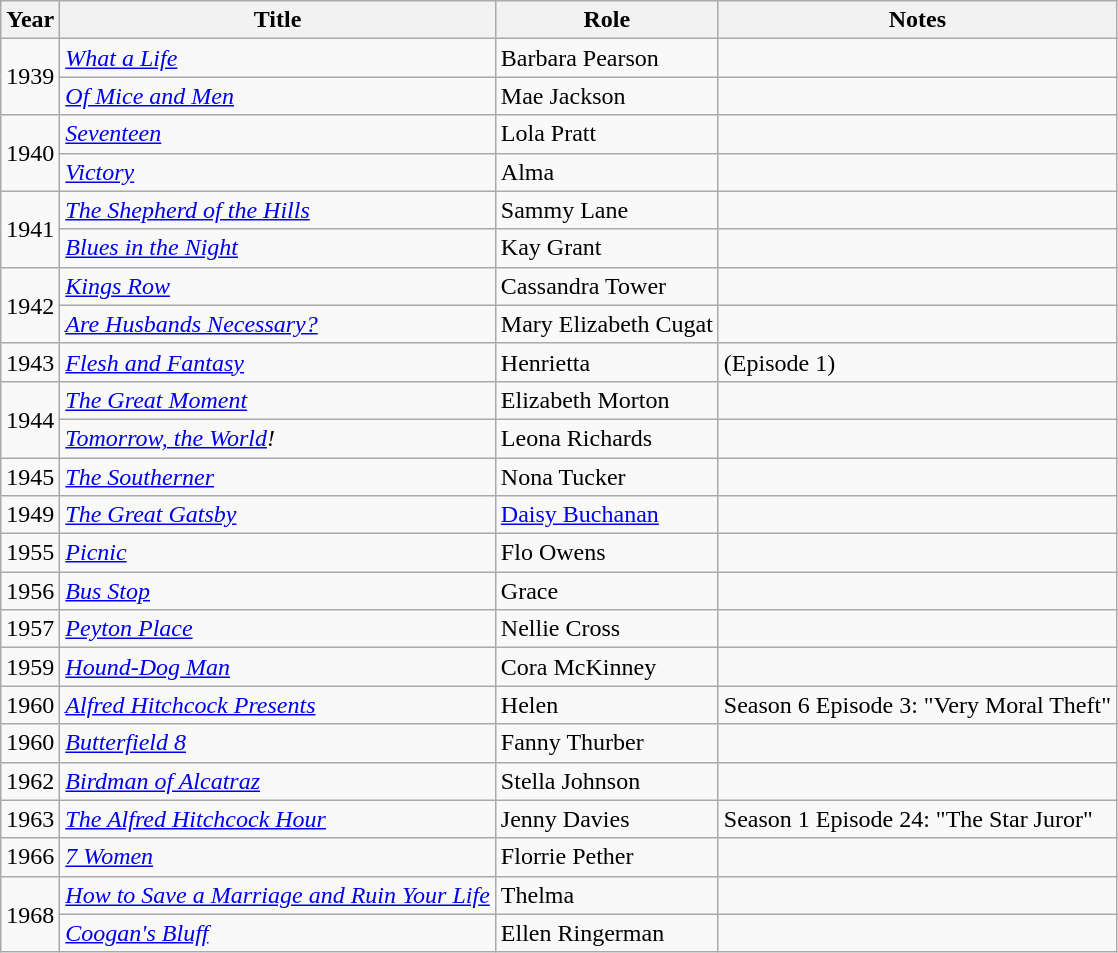<table class="wikitable">
<tr align="center">
<th>Year</th>
<th>Title</th>
<th>Role</th>
<th>Notes</th>
</tr>
<tr>
<td rowspan=2>1939</td>
<td><em><a href='#'>What a Life</a></em></td>
<td>Barbara Pearson</td>
<td></td>
</tr>
<tr>
<td><em><a href='#'>Of Mice and Men</a></em></td>
<td>Mae Jackson</td>
<td></td>
</tr>
<tr>
<td rowspan=2>1940</td>
<td><em><a href='#'>Seventeen</a></em></td>
<td>Lola Pratt</td>
<td></td>
</tr>
<tr>
<td><em><a href='#'>Victory</a></em></td>
<td>Alma</td>
<td></td>
</tr>
<tr>
<td rowspan=2>1941</td>
<td><em><a href='#'>The Shepherd of the Hills</a></em></td>
<td>Sammy Lane</td>
<td></td>
</tr>
<tr>
<td><em><a href='#'>Blues in the Night</a></em></td>
<td>Kay Grant</td>
<td></td>
</tr>
<tr>
<td rowspan=2>1942</td>
<td><em><a href='#'>Kings Row</a></em></td>
<td>Cassandra Tower</td>
<td></td>
</tr>
<tr>
<td><em><a href='#'>Are Husbands Necessary?</a></em></td>
<td>Mary Elizabeth Cugat</td>
<td></td>
</tr>
<tr>
<td>1943</td>
<td><em><a href='#'>Flesh and Fantasy</a></em></td>
<td>Henrietta</td>
<td>(Episode 1)</td>
</tr>
<tr>
<td rowspan=2>1944</td>
<td><em><a href='#'>The Great Moment</a></em></td>
<td>Elizabeth Morton</td>
<td></td>
</tr>
<tr>
<td><em><a href='#'>Tomorrow, the World</a>!</em></td>
<td>Leona Richards</td>
<td></td>
</tr>
<tr>
<td>1945</td>
<td><em><a href='#'>The Southerner</a></em></td>
<td>Nona Tucker</td>
<td></td>
</tr>
<tr>
<td>1949</td>
<td><em><a href='#'>The Great Gatsby</a></em></td>
<td><a href='#'>Daisy Buchanan</a></td>
<td></td>
</tr>
<tr>
<td>1955</td>
<td><em><a href='#'>Picnic</a></em></td>
<td>Flo Owens</td>
<td></td>
</tr>
<tr>
<td>1956</td>
<td><em><a href='#'>Bus Stop</a></em></td>
<td>Grace</td>
<td></td>
</tr>
<tr>
<td>1957</td>
<td><em><a href='#'>Peyton Place</a></em></td>
<td>Nellie Cross</td>
<td></td>
</tr>
<tr>
<td>1959</td>
<td><em><a href='#'>Hound-Dog Man</a></em></td>
<td>Cora McKinney</td>
<td></td>
</tr>
<tr>
<td>1960</td>
<td><em><a href='#'>Alfred Hitchcock Presents</a></em></td>
<td>Helen</td>
<td>Season 6 Episode 3: "Very Moral Theft"</td>
</tr>
<tr>
<td>1960</td>
<td><em><a href='#'>Butterfield 8</a></em></td>
<td>Fanny Thurber</td>
<td></td>
</tr>
<tr>
<td>1962</td>
<td><em><a href='#'>Birdman of Alcatraz</a></em></td>
<td>Stella Johnson</td>
<td></td>
</tr>
<tr>
<td>1963</td>
<td><em><a href='#'>The Alfred Hitchcock Hour</a></em></td>
<td>Jenny Davies</td>
<td>Season 1 Episode 24: "The Star Juror"</td>
</tr>
<tr>
<td>1966</td>
<td><em><a href='#'>7 Women</a></em></td>
<td>Florrie Pether</td>
<td></td>
</tr>
<tr>
<td rowspan=2>1968</td>
<td><em><a href='#'>How to Save a Marriage and Ruin Your Life</a></em></td>
<td>Thelma</td>
<td></td>
</tr>
<tr>
<td><em><a href='#'>Coogan's Bluff</a></em></td>
<td>Ellen Ringerman</td>
<td></td>
</tr>
</table>
